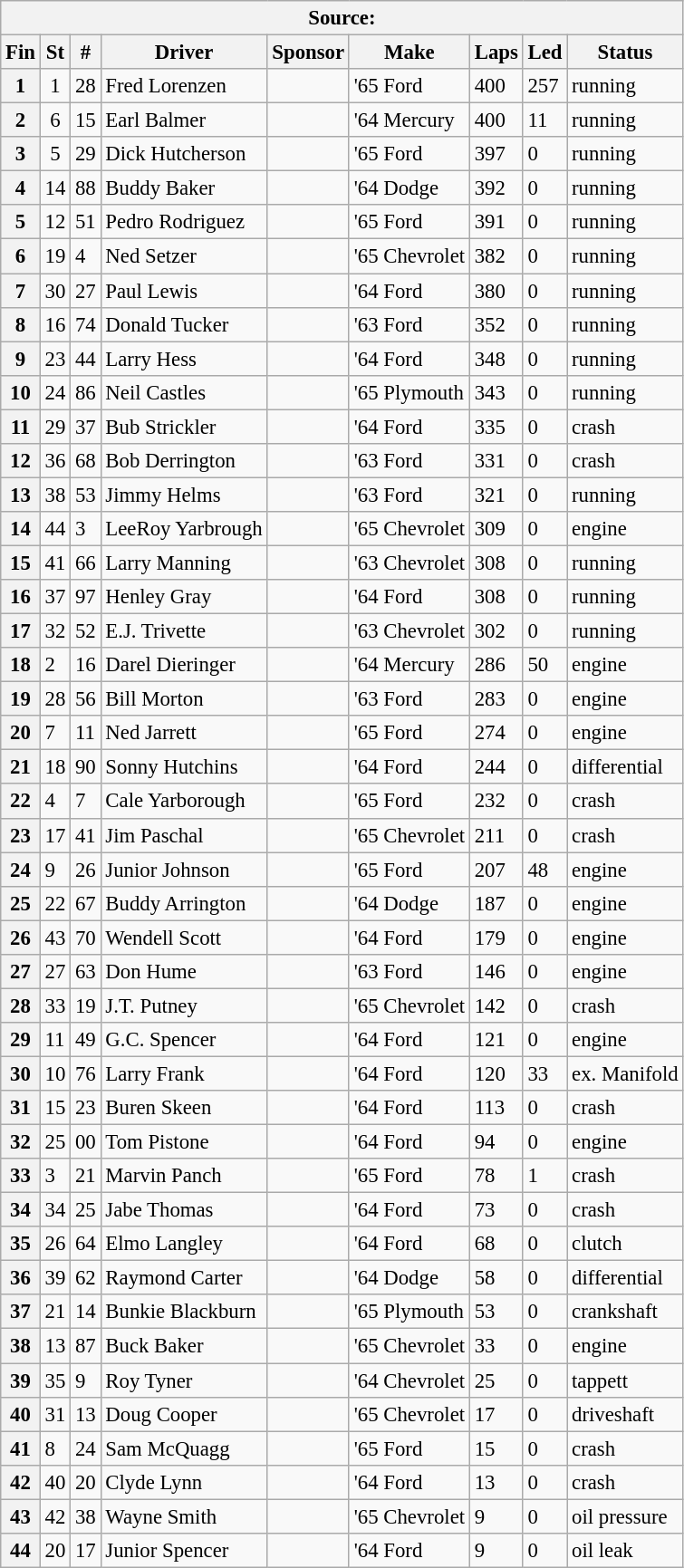<table class="wikitable" style="font-size:95%">
<tr>
<th colspan="9">Source:</th>
</tr>
<tr>
<th>Fin</th>
<th>St</th>
<th>#</th>
<th>Driver</th>
<th>Sponsor</th>
<th>Make</th>
<th>Laps</th>
<th>Led</th>
<th>Status</th>
</tr>
<tr>
<th>1</th>
<td align="center">1</td>
<td>28</td>
<td>Fred Lorenzen</td>
<td></td>
<td>'65 Ford</td>
<td>400</td>
<td>257</td>
<td>running</td>
</tr>
<tr>
<th>2</th>
<td align="center">6</td>
<td>15</td>
<td>Earl Balmer</td>
<td></td>
<td>'64 Mercury</td>
<td>400</td>
<td>11</td>
<td>running</td>
</tr>
<tr>
<th>3</th>
<td align="center">5</td>
<td>29</td>
<td>Dick Hutcherson</td>
<td></td>
<td>'65 Ford</td>
<td>397</td>
<td>0</td>
<td>running</td>
</tr>
<tr>
<th>4</th>
<td align="center">14</td>
<td>88</td>
<td>Buddy Baker</td>
<td></td>
<td>'64 Dodge</td>
<td>392</td>
<td>0</td>
<td>running</td>
</tr>
<tr>
<th>5</th>
<td align="center">12</td>
<td>51</td>
<td>Pedro Rodriguez</td>
<td></td>
<td>'65 Ford</td>
<td>391</td>
<td>0</td>
<td>running</td>
</tr>
<tr>
<th>6</th>
<td align="center">19</td>
<td>4</td>
<td>Ned Setzer</td>
<td></td>
<td>'65 Chevrolet</td>
<td>382</td>
<td>0</td>
<td>running</td>
</tr>
<tr>
<th>7</th>
<td align="center">30</td>
<td>27</td>
<td>Paul Lewis</td>
<td></td>
<td>'64 Ford</td>
<td>380</td>
<td>0</td>
<td>running</td>
</tr>
<tr>
<th>8</th>
<td align="center">16</td>
<td>74</td>
<td>Donald Tucker</td>
<td></td>
<td>'63 Ford</td>
<td>352</td>
<td>0</td>
<td>running</td>
</tr>
<tr>
<th>9</th>
<td align="center">23</td>
<td>44</td>
<td>Larry Hess</td>
<td></td>
<td>'64 Ford</td>
<td>348</td>
<td>0</td>
<td>running</td>
</tr>
<tr>
<th>10</th>
<td align="center">24</td>
<td>86</td>
<td>Neil Castles</td>
<td></td>
<td>'65 Plymouth</td>
<td>343</td>
<td>0</td>
<td>running</td>
</tr>
<tr>
<th>11</th>
<td>29</td>
<td>37</td>
<td>Bub Strickler</td>
<td></td>
<td>'64 Ford</td>
<td>335</td>
<td>0</td>
<td>crash</td>
</tr>
<tr>
<th>12</th>
<td>36</td>
<td>68</td>
<td>Bob Derrington</td>
<td></td>
<td>'63 Ford</td>
<td>331</td>
<td>0</td>
<td>crash</td>
</tr>
<tr>
<th>13</th>
<td>38</td>
<td>53</td>
<td>Jimmy Helms</td>
<td></td>
<td>'63 Ford</td>
<td>321</td>
<td>0</td>
<td>running</td>
</tr>
<tr>
<th>14</th>
<td>44</td>
<td>3</td>
<td>LeeRoy Yarbrough</td>
<td></td>
<td>'65 Chevrolet</td>
<td>309</td>
<td>0</td>
<td>engine</td>
</tr>
<tr>
<th>15</th>
<td>41</td>
<td>66</td>
<td>Larry Manning</td>
<td></td>
<td>'63 Chevrolet</td>
<td>308</td>
<td>0</td>
<td>running</td>
</tr>
<tr>
<th>16</th>
<td>37</td>
<td>97</td>
<td>Henley Gray</td>
<td></td>
<td>'64 Ford</td>
<td>308</td>
<td>0</td>
<td>running</td>
</tr>
<tr>
<th>17</th>
<td>32</td>
<td>52</td>
<td>E.J. Trivette</td>
<td></td>
<td>'63 Chevrolet</td>
<td>302</td>
<td>0</td>
<td>running</td>
</tr>
<tr>
<th>18</th>
<td>2</td>
<td>16</td>
<td>Darel Dieringer</td>
<td></td>
<td>'64 Mercury</td>
<td>286</td>
<td>50</td>
<td>engine</td>
</tr>
<tr>
<th>19</th>
<td>28</td>
<td>56</td>
<td>Bill Morton</td>
<td></td>
<td>'63 Ford</td>
<td>283</td>
<td>0</td>
<td>engine</td>
</tr>
<tr>
<th>20</th>
<td>7</td>
<td>11</td>
<td>Ned Jarrett</td>
<td></td>
<td>'65 Ford</td>
<td>274</td>
<td>0</td>
<td>engine</td>
</tr>
<tr>
<th>21</th>
<td>18</td>
<td>90</td>
<td>Sonny Hutchins</td>
<td></td>
<td>'64 Ford</td>
<td>244</td>
<td>0</td>
<td>differential</td>
</tr>
<tr>
<th>22</th>
<td>4</td>
<td>7</td>
<td>Cale Yarborough</td>
<td></td>
<td>'65 Ford</td>
<td>232</td>
<td>0</td>
<td>crash</td>
</tr>
<tr>
<th>23</th>
<td>17</td>
<td>41</td>
<td>Jim Paschal</td>
<td></td>
<td>'65 Chevrolet</td>
<td>211</td>
<td>0</td>
<td>crash</td>
</tr>
<tr>
<th>24</th>
<td>9</td>
<td>26</td>
<td>Junior Johnson</td>
<td></td>
<td>'65 Ford</td>
<td>207</td>
<td>48</td>
<td>engine</td>
</tr>
<tr>
<th>25</th>
<td>22</td>
<td>67</td>
<td>Buddy Arrington</td>
<td></td>
<td>'64 Dodge</td>
<td>187</td>
<td>0</td>
<td>engine</td>
</tr>
<tr>
<th>26</th>
<td>43</td>
<td>70</td>
<td>Wendell Scott</td>
<td></td>
<td>'64 Ford</td>
<td>179</td>
<td>0</td>
<td>engine</td>
</tr>
<tr>
<th>27</th>
<td>27</td>
<td>63</td>
<td>Don Hume</td>
<td></td>
<td>'63 Ford</td>
<td>146</td>
<td>0</td>
<td>engine</td>
</tr>
<tr>
<th>28</th>
<td>33</td>
<td>19</td>
<td>J.T. Putney</td>
<td></td>
<td>'65 Chevrolet</td>
<td>142</td>
<td>0</td>
<td>crash</td>
</tr>
<tr>
<th>29</th>
<td>11</td>
<td>49</td>
<td>G.C. Spencer</td>
<td></td>
<td>'64 Ford</td>
<td>121</td>
<td>0</td>
<td>engine</td>
</tr>
<tr>
<th>30</th>
<td>10</td>
<td>76</td>
<td>Larry Frank</td>
<td></td>
<td>'64 Ford</td>
<td>120</td>
<td>33</td>
<td>ex. Manifold</td>
</tr>
<tr>
<th>31</th>
<td>15</td>
<td>23</td>
<td>Buren Skeen</td>
<td></td>
<td>'64 Ford</td>
<td>113</td>
<td>0</td>
<td>crash</td>
</tr>
<tr>
<th>32</th>
<td>25</td>
<td>00</td>
<td>Tom Pistone</td>
<td></td>
<td>'64 Ford</td>
<td>94</td>
<td>0</td>
<td>engine</td>
</tr>
<tr>
<th>33</th>
<td>3</td>
<td>21</td>
<td>Marvin Panch</td>
<td></td>
<td>'65 Ford</td>
<td>78</td>
<td>1</td>
<td>crash</td>
</tr>
<tr>
<th>34</th>
<td>34</td>
<td>25</td>
<td>Jabe Thomas</td>
<td></td>
<td>'64 Ford</td>
<td>73</td>
<td>0</td>
<td>crash</td>
</tr>
<tr>
<th>35</th>
<td>26</td>
<td>64</td>
<td>Elmo Langley</td>
<td></td>
<td>'64 Ford</td>
<td>68</td>
<td>0</td>
<td>clutch</td>
</tr>
<tr>
<th>36</th>
<td>39</td>
<td>62</td>
<td>Raymond Carter</td>
<td></td>
<td>'64 Dodge</td>
<td>58</td>
<td>0</td>
<td>differential</td>
</tr>
<tr>
<th>37</th>
<td>21</td>
<td>14</td>
<td>Bunkie Blackburn</td>
<td></td>
<td>'65 Plymouth</td>
<td>53</td>
<td>0</td>
<td>crankshaft</td>
</tr>
<tr>
<th>38</th>
<td>13</td>
<td>87</td>
<td>Buck Baker</td>
<td></td>
<td>'65 Chevrolet</td>
<td>33</td>
<td>0</td>
<td>engine</td>
</tr>
<tr>
<th>39</th>
<td>35</td>
<td>9</td>
<td>Roy Tyner</td>
<td></td>
<td>'64 Chevrolet</td>
<td>25</td>
<td>0</td>
<td>tappett</td>
</tr>
<tr>
<th>40</th>
<td>31</td>
<td>13</td>
<td>Doug Cooper</td>
<td></td>
<td>'65 Chevrolet</td>
<td>17</td>
<td>0</td>
<td>driveshaft</td>
</tr>
<tr>
<th>41</th>
<td>8</td>
<td>24</td>
<td>Sam McQuagg</td>
<td></td>
<td>'65 Ford</td>
<td>15</td>
<td>0</td>
<td>crash</td>
</tr>
<tr>
<th>42</th>
<td>40</td>
<td>20</td>
<td>Clyde Lynn</td>
<td></td>
<td>'64 Ford</td>
<td>13</td>
<td>0</td>
<td>crash</td>
</tr>
<tr>
<th>43</th>
<td>42</td>
<td>38</td>
<td>Wayne Smith</td>
<td></td>
<td>'65 Chevrolet</td>
<td>9</td>
<td>0</td>
<td>oil pressure</td>
</tr>
<tr>
<th>44</th>
<td>20</td>
<td>17</td>
<td>Junior Spencer</td>
<td></td>
<td>'64 Ford</td>
<td>9</td>
<td>0</td>
<td>oil leak</td>
</tr>
</table>
